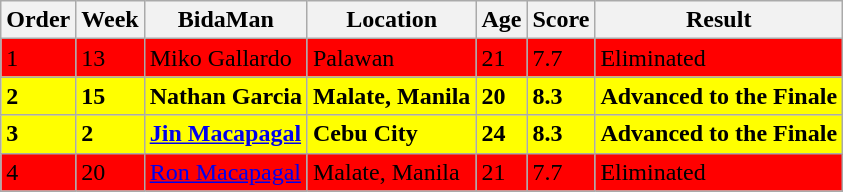<table class="wikitable sortable">
<tr>
<th>Order</th>
<th>Week</th>
<th>BidaMan</th>
<th>Location</th>
<th>Age</th>
<th>Score</th>
<th>Result</th>
</tr>
<tr>
<td style=background-color:#FF0000>1</td>
<td style=background-color:#FF0000>13</td>
<td style=background-color:#FF0000>Miko Gallardo</td>
<td style=background-color:#FF0000>Palawan</td>
<td style=background-color:#FF0000>21</td>
<td style=background-color:#FF0000>7.7</td>
<td style=background-color:#FF0000>Eliminated</td>
</tr>
<tr>
<td style="background-color:#FFFF00"><strong>2</strong></td>
<td style="background-color:#FFFF00"><strong>15</strong></td>
<td style="background-color:#FFFF00"><strong>Nathan Garcia</strong></td>
<td style="background-color:#FFFF00"><strong>Malate, Manila</strong></td>
<td style="background-color:#FFFF00"><strong>20</strong></td>
<td style="background-color:#FFFF00"><strong>8.3</strong></td>
<td style="background-color:#FFFF00"><strong>Advanced to the Finale</strong></td>
</tr>
<tr>
<td style="background-color:#FFFF00"><strong>3</strong></td>
<td style="background-color:#FFFF00"><strong>2</strong></td>
<td style="background-color:#FFFF00"><strong><a href='#'>Jin Macapagal</a></strong></td>
<td style="background-color:#FFFF00"><strong>Cebu City</strong></td>
<td style="background-color:#FFFF00"><strong>24</strong></td>
<td style="background-color:#FFFF00"><strong>8.3</strong></td>
<td style="background-color:#FFFF00"><strong>Advanced to the Finale</strong></td>
</tr>
<tr>
<td style=background-color:#FF0000>4</td>
<td style=background-color:#FF0000>20</td>
<td style=background-color:#FF0000><a href='#'>Ron Macapagal</a></td>
<td style=background-color:#FF0000>Malate, Manila</td>
<td style=background-color:#FF0000>21</td>
<td style=background-color:#FF0000>7.7</td>
<td style=background-color:#FF0000>Eliminated</td>
</tr>
</table>
